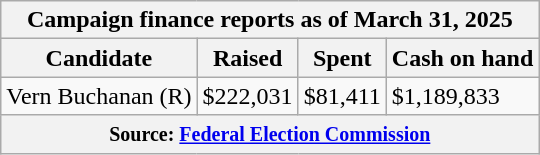<table class="wikitable sortable">
<tr>
<th colspan=4>Campaign finance reports as of March 31, 2025</th>
</tr>
<tr style="text-align:center;">
<th>Candidate</th>
<th>Raised</th>
<th>Spent</th>
<th>Cash on hand</th>
</tr>
<tr>
<td>Vern Buchanan (R)</td>
<td>$222,031</td>
<td>$81,411</td>
<td>$1,189,833</td>
</tr>
<tr>
<th colspan="4"><small>Source: <a href='#'>Federal Election Commission</a></small></th>
</tr>
</table>
